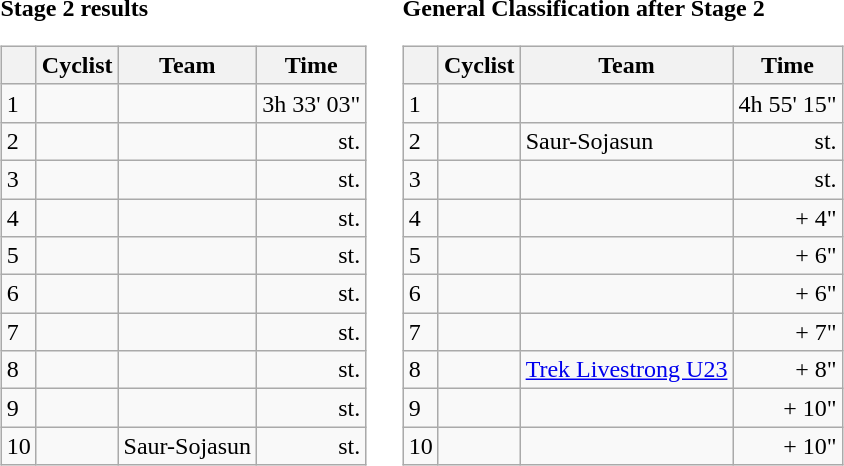<table>
<tr>
<td><strong>Stage 2 results</strong><br><table class="wikitable">
<tr>
<th></th>
<th>Cyclist</th>
<th>Team</th>
<th>Time</th>
</tr>
<tr>
<td>1</td>
<td></td>
<td></td>
<td align="right">3h 33' 03"</td>
</tr>
<tr>
<td>2</td>
<td></td>
<td></td>
<td align="right">st.</td>
</tr>
<tr>
<td>3</td>
<td></td>
<td></td>
<td align="right">st.</td>
</tr>
<tr>
<td>4</td>
<td></td>
<td></td>
<td align="right">st.</td>
</tr>
<tr>
<td>5</td>
<td></td>
<td></td>
<td align="right">st.</td>
</tr>
<tr>
<td>6</td>
<td></td>
<td></td>
<td align="right">st.</td>
</tr>
<tr>
<td>7</td>
<td></td>
<td></td>
<td align="right">st.</td>
</tr>
<tr>
<td>8</td>
<td></td>
<td></td>
<td align="right">st.</td>
</tr>
<tr>
<td>9</td>
<td></td>
<td></td>
<td align="right">st.</td>
</tr>
<tr>
<td>10</td>
<td></td>
<td>Saur-Sojasun</td>
<td align="right">st.</td>
</tr>
</table>
</td>
<td></td>
<td><strong>General Classification after Stage 2</strong><br><table class="wikitable">
<tr>
<th></th>
<th>Cyclist</th>
<th>Team</th>
<th>Time</th>
</tr>
<tr>
<td>1</td>
<td>  </td>
<td></td>
<td align="right">4h 55' 15"</td>
</tr>
<tr>
<td>2</td>
<td></td>
<td>Saur-Sojasun</td>
<td align="right">st.</td>
</tr>
<tr>
<td>3</td>
<td></td>
<td></td>
<td align="right">st.</td>
</tr>
<tr>
<td>4</td>
<td></td>
<td></td>
<td align="right">+ 4"</td>
</tr>
<tr>
<td>5</td>
<td></td>
<td></td>
<td align="right">+ 6"</td>
</tr>
<tr>
<td>6</td>
<td></td>
<td></td>
<td align="right">+ 6"</td>
</tr>
<tr>
<td>7</td>
<td></td>
<td></td>
<td align="right">+ 7"</td>
</tr>
<tr>
<td>8</td>
<td></td>
<td><a href='#'>Trek Livestrong U23</a></td>
<td align="right">+ 8"</td>
</tr>
<tr>
<td>9</td>
<td></td>
<td></td>
<td align="right">+ 10"</td>
</tr>
<tr>
<td>10</td>
<td></td>
<td></td>
<td align="right">+ 10"</td>
</tr>
</table>
</td>
</tr>
</table>
